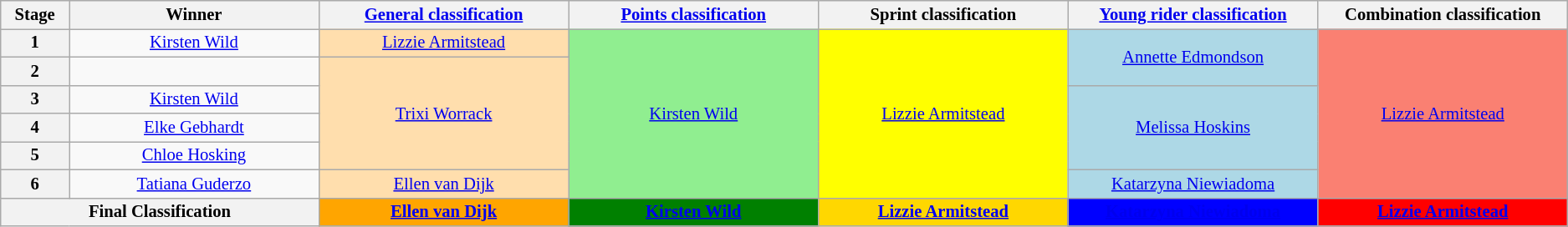<table class="wikitable" style="text-align: center; font-size:86%;">
<tr style="background-color: #efefef;">
<th width="1%">Stage</th>
<th width="7%">Winner</th>
<th width="7%"><a href='#'>General classification</a><br></th>
<th width="7%"><a href='#'>Points classification</a><br></th>
<th width="7%">Sprint classification<br></th>
<th width="7%"><a href='#'>Young rider classification</a><br></th>
<th width="7%">Combination classification<br></th>
</tr>
<tr>
<th>1</th>
<td><a href='#'>Kirsten Wild</a></td>
<td style="background:navajowhite;"><a href='#'>Lizzie Armitstead</a></td>
<td style="background:lightgreen;" rowspan=6><a href='#'>Kirsten Wild</a></td>
<td style="background:yellow;" rowspan=6><a href='#'>Lizzie Armitstead</a></td>
<td style="background:lightblue;" rowspan=2><a href='#'>Annette Edmondson</a></td>
<td style="background:salmon;" rowspan=6><a href='#'>Lizzie Armitstead</a></td>
</tr>
<tr>
<th>2</th>
<td></td>
<td style="background:navajowhite;" rowspan=4><a href='#'>Trixi Worrack</a></td>
</tr>
<tr>
<th>3</th>
<td><a href='#'>Kirsten Wild</a></td>
<td style="background:lightblue;" rowspan=3><a href='#'>Melissa Hoskins</a></td>
</tr>
<tr>
<th>4</th>
<td><a href='#'>Elke Gebhardt</a></td>
</tr>
<tr>
<th>5</th>
<td><a href='#'>Chloe Hosking</a></td>
</tr>
<tr>
<th>6</th>
<td><a href='#'>Tatiana Guderzo</a></td>
<td style="background:navajowhite;"><a href='#'>Ellen van Dijk</a></td>
<td style="background:lightblue;"><a href='#'>Katarzyna Niewiadoma</a></td>
</tr>
<tr>
<th colspan=2><strong>Final Classification</strong></th>
<th style="background:orange;"><a href='#'>Ellen van Dijk</a></th>
<th style="background:green;"><a href='#'>Kirsten Wild</a></th>
<th style="background:gold;"><a href='#'>Lizzie Armitstead</a></th>
<th style="background:blue;"><a href='#'>Katarzyna Niewiadoma</a></th>
<th style="background:red;"><a href='#'>Lizzie Armitstead</a></th>
</tr>
</table>
